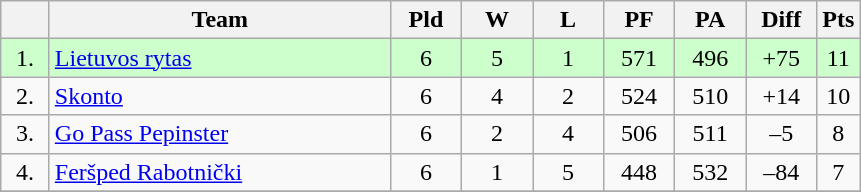<table class="wikitable" style="text-align:center">
<tr>
<th width="25"></th>
<th width="220">Team</th>
<th width="40">Pld</th>
<th width="40">W</th>
<th width="40">L</th>
<th width="40">PF</th>
<th width="40">PA</th>
<th width="40">Diff</th>
<th>Pts</th>
</tr>
<tr style="background:#cfc;">
<td>1.</td>
<td align="left"> <a href='#'>Lietuvos rytas</a></td>
<td>6</td>
<td>5</td>
<td>1</td>
<td>571</td>
<td>496</td>
<td>+75</td>
<td>11</td>
</tr>
<tr>
<td>2.</td>
<td align="left"> <a href='#'>Skonto</a></td>
<td>6</td>
<td>4</td>
<td>2</td>
<td>524</td>
<td>510</td>
<td>+14</td>
<td>10</td>
</tr>
<tr>
<td>3.</td>
<td align="left"> <a href='#'>Go Pass Pepinster</a></td>
<td>6</td>
<td>2</td>
<td>4</td>
<td>506</td>
<td>511</td>
<td>–5</td>
<td>8</td>
</tr>
<tr>
<td>4.</td>
<td align="left"> <a href='#'>Feršped Rabotnički</a></td>
<td>6</td>
<td>1</td>
<td>5</td>
<td>448</td>
<td>532</td>
<td>–84</td>
<td>7</td>
</tr>
<tr>
</tr>
</table>
